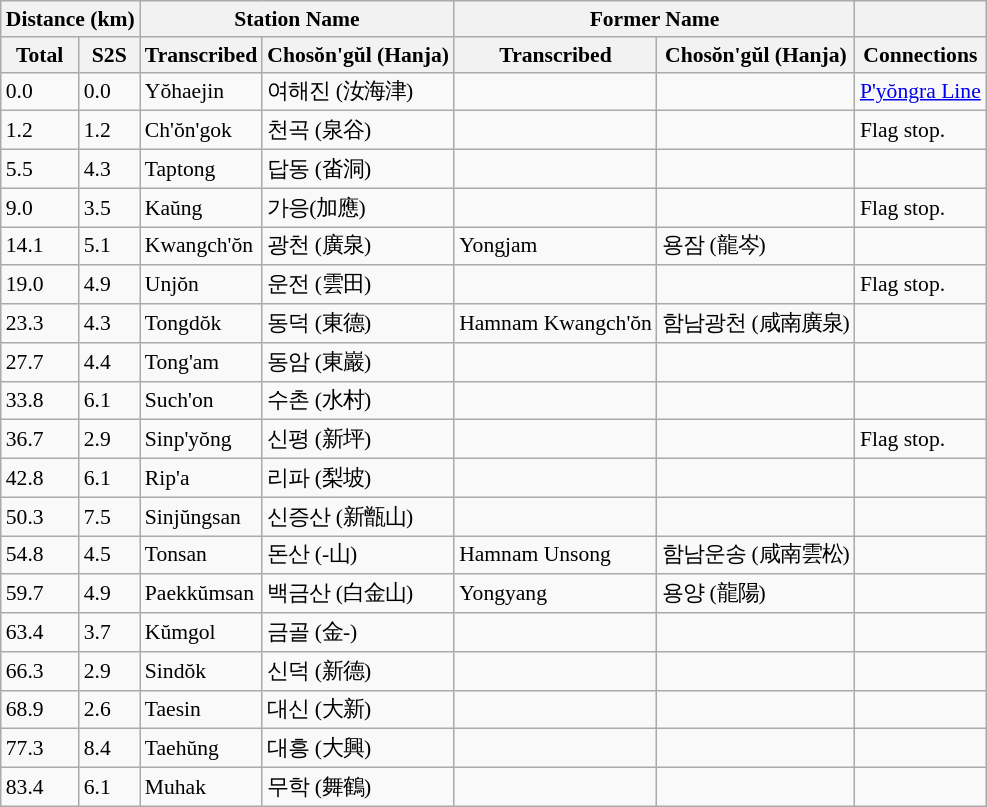<table class="wikitable" style="font-size:90%;">
<tr>
<th colspan="2">Distance (km)</th>
<th colspan="2">Station Name</th>
<th colspan="2">Former Name</th>
<th></th>
</tr>
<tr>
<th>Total</th>
<th>S2S</th>
<th>Transcribed</th>
<th>Chosŏn'gŭl (Hanja)</th>
<th>Transcribed</th>
<th>Chosŏn'gŭl (Hanja)</th>
<th>Connections</th>
</tr>
<tr>
<td>0.0</td>
<td>0.0</td>
<td>Yŏhaejin</td>
<td>여해진 (汝海津)</td>
<td></td>
<td></td>
<td><a href='#'>P'yŏngra Line</a></td>
</tr>
<tr>
<td>1.2</td>
<td>1.2</td>
<td>Ch'ŏn'gok</td>
<td>천곡 (泉谷)</td>
<td></td>
<td></td>
<td>Flag stop.</td>
</tr>
<tr>
<td>5.5</td>
<td>4.3</td>
<td>Taptong</td>
<td>답동 (畓洞)</td>
<td></td>
<td></td>
<td></td>
</tr>
<tr>
<td>9.0</td>
<td>3.5</td>
<td>Kaŭng</td>
<td>가응(加應)</td>
<td></td>
<td></td>
<td>Flag stop.</td>
</tr>
<tr>
<td>14.1</td>
<td>5.1</td>
<td>Kwangch'ŏn</td>
<td>광천 (廣泉)</td>
<td>Yongjam</td>
<td>용잠 (龍岑)</td>
<td></td>
</tr>
<tr>
<td>19.0</td>
<td>4.9</td>
<td>Unjŏn</td>
<td>운전 (雲田)</td>
<td></td>
<td></td>
<td>Flag stop.</td>
</tr>
<tr>
<td>23.3</td>
<td>4.3</td>
<td>Tongdŏk</td>
<td>동덕 (東德)</td>
<td>Hamnam Kwangch'ŏn</td>
<td>함남광천 (咸南廣泉)</td>
<td></td>
</tr>
<tr>
<td>27.7</td>
<td>4.4</td>
<td>Tong'am</td>
<td>동암 (東巖)</td>
<td></td>
<td></td>
<td></td>
</tr>
<tr>
<td>33.8</td>
<td>6.1</td>
<td>Such'on</td>
<td>수촌 (水村)</td>
<td></td>
<td></td>
<td></td>
</tr>
<tr>
<td>36.7</td>
<td>2.9</td>
<td>Sinp'yŏng</td>
<td>신평 (新坪)</td>
<td></td>
<td></td>
<td>Flag stop.</td>
</tr>
<tr>
<td>42.8</td>
<td>6.1</td>
<td>Rip'a</td>
<td>리파 (梨坡)</td>
<td></td>
<td></td>
<td></td>
</tr>
<tr>
<td>50.3</td>
<td>7.5</td>
<td>Sinjŭngsan</td>
<td>신증산 (新甑山)</td>
<td></td>
<td></td>
<td></td>
</tr>
<tr>
<td>54.8</td>
<td>4.5</td>
<td>Tonsan</td>
<td>돈산 (-山)</td>
<td>Hamnam Unsong</td>
<td>함남운송 (咸南雲松)</td>
<td></td>
</tr>
<tr>
<td>59.7</td>
<td>4.9</td>
<td>Paekkŭmsan</td>
<td>백금산 (白金山)</td>
<td>Yongyang</td>
<td>용양 (龍陽)</td>
<td></td>
</tr>
<tr>
<td>63.4</td>
<td>3.7</td>
<td>Kŭmgol</td>
<td>금골 (金-)</td>
<td></td>
<td></td>
<td></td>
</tr>
<tr>
<td>66.3</td>
<td>2.9</td>
<td>Sindŏk</td>
<td>신덕 (新德)</td>
<td></td>
<td></td>
<td></td>
</tr>
<tr>
<td>68.9</td>
<td>2.6</td>
<td>Taesin</td>
<td>대신 (大新)</td>
<td></td>
<td></td>
<td></td>
</tr>
<tr>
<td>77.3</td>
<td>8.4</td>
<td>Taehŭng</td>
<td>대흥 (大興)</td>
<td></td>
<td></td>
<td></td>
</tr>
<tr>
<td>83.4</td>
<td>6.1</td>
<td>Muhak</td>
<td>무학 (舞鶴)</td>
<td></td>
<td></td>
<td></td>
</tr>
</table>
